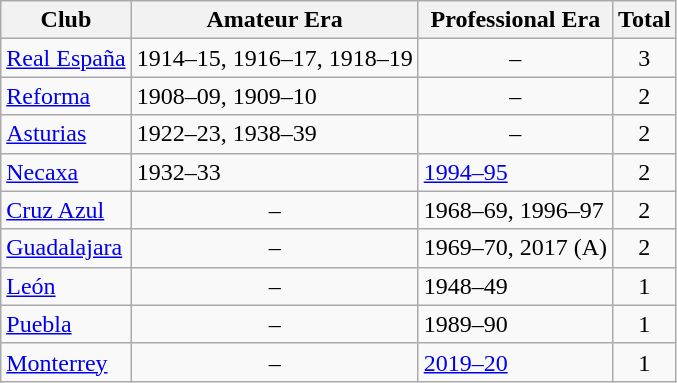<table class="wikitable sortable">
<tr>
<th>Club</th>
<th>Amateur Era</th>
<th>Professional Era</th>
<th>Total</th>
</tr>
<tr>
<td><a href='#'>Real España</a></td>
<td>1914–15, 1916–17, 1918–19</td>
<td style="text-align:center">–</td>
<td style="text-align:center">3</td>
</tr>
<tr>
<td><a href='#'>Reforma</a></td>
<td>1908–09, 1909–10</td>
<td style="text-align:center">–</td>
<td style="text-align:center">2</td>
</tr>
<tr>
<td><a href='#'>Asturias</a></td>
<td>1922–23, 1938–39</td>
<td style="text-align:center">–</td>
<td style="text-align:center">2</td>
</tr>
<tr>
<td><a href='#'>Necaxa</a></td>
<td>1932–33</td>
<td><a href='#'>1994–95</a></td>
<td style="text-align:center">2</td>
</tr>
<tr>
<td><a href='#'>Cruz Azul</a></td>
<td style="text-align:center">–</td>
<td>1968–69, 1996–97</td>
<td style="text-align:center">2</td>
</tr>
<tr>
<td><a href='#'>Guadalajara</a></td>
<td style="text-align:center">–</td>
<td>1969–70, 2017 (A)</td>
<td style="text-align:center">2</td>
</tr>
<tr>
<td><a href='#'>León</a></td>
<td style="text-align:center">–</td>
<td>1948–49</td>
<td style="text-align:center">1</td>
</tr>
<tr>
<td><a href='#'>Puebla</a></td>
<td style="text-align:center">–</td>
<td>1989–90</td>
<td style="text-align:center">1</td>
</tr>
<tr>
<td><a href='#'>Monterrey</a></td>
<td style="text-align:center">–</td>
<td><a href='#'>2019–20</a></td>
<td style="text-align:center">1</td>
</tr>
</table>
